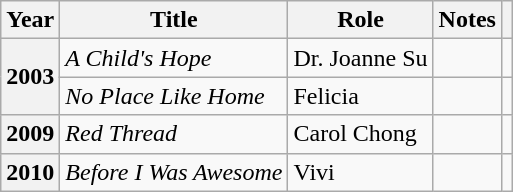<table class="wikitable plainrowheaders sortable">
<tr>
<th scope="col">Year</th>
<th scope="col">Title</th>
<th scope="col">Role</th>
<th scope="col" class="unsortable">Notes</th>
<th scope="col" class="unsortable"></th>
</tr>
<tr>
<th scope="row" rowspan="2">2003</th>
<td><em>A Child's Hope</em></td>
<td>Dr. Joanne Su</td>
<td></td>
<td></td>
</tr>
<tr>
<td><em>No Place Like Home</em></td>
<td>Felicia</td>
<td></td>
<td></td>
</tr>
<tr>
<th scope="row">2009</th>
<td><em>Red Thread</em></td>
<td>Carol Chong</td>
<td></td>
<td></td>
</tr>
<tr>
<th scope="row">2010</th>
<td><em>Before I Was Awesome</em></td>
<td>Vivi</td>
<td></td>
<td></td>
</tr>
</table>
